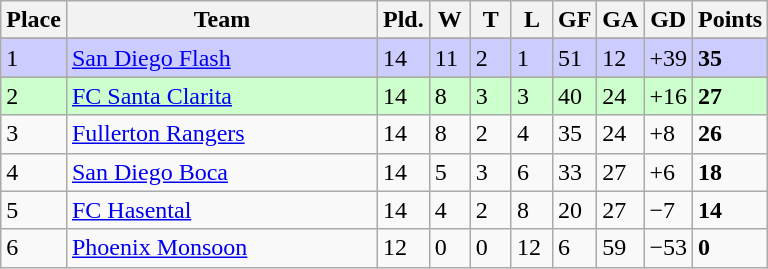<table class="wikitable">
<tr>
<th>Place</th>
<th width="200">Team</th>
<th width="20">Pld.</th>
<th width="20">W</th>
<th width="20">T</th>
<th width="20">L</th>
<th width="20">GF</th>
<th width="20">GA</th>
<th width="25">GD</th>
<th>Points</th>
</tr>
<tr>
</tr>
<tr bgcolor=#CCCCFF>
<td>1</td>
<td><a href='#'>San Diego Flash</a></td>
<td>14</td>
<td>11</td>
<td>2</td>
<td>1</td>
<td>51</td>
<td>12</td>
<td>+39</td>
<td><strong>35</strong></td>
</tr>
<tr>
</tr>
<tr bgcolor=#CCFFCC>
<td>2</td>
<td><a href='#'>FC Santa Clarita</a></td>
<td>14</td>
<td>8</td>
<td>3</td>
<td>3</td>
<td>40</td>
<td>24</td>
<td>+16</td>
<td><strong>27</strong></td>
</tr>
<tr>
<td>3</td>
<td><a href='#'>Fullerton Rangers</a></td>
<td>14</td>
<td>8</td>
<td>2</td>
<td>4</td>
<td>35</td>
<td>24</td>
<td>+8</td>
<td><strong>26</strong></td>
</tr>
<tr>
<td>4</td>
<td><a href='#'>San Diego Boca</a></td>
<td>14</td>
<td>5</td>
<td>3</td>
<td>6</td>
<td>33</td>
<td>27</td>
<td>+6</td>
<td><strong>18</strong></td>
</tr>
<tr>
<td>5</td>
<td><a href='#'>FC Hasental</a></td>
<td>14</td>
<td>4</td>
<td>2</td>
<td>8</td>
<td>20</td>
<td>27</td>
<td>−7</td>
<td><strong>14</strong></td>
</tr>
<tr>
<td>6</td>
<td><a href='#'>Phoenix Monsoon</a></td>
<td>12</td>
<td>0</td>
<td>0</td>
<td>12</td>
<td>6</td>
<td>59</td>
<td>−53</td>
<td><strong>0</strong></td>
</tr>
</table>
